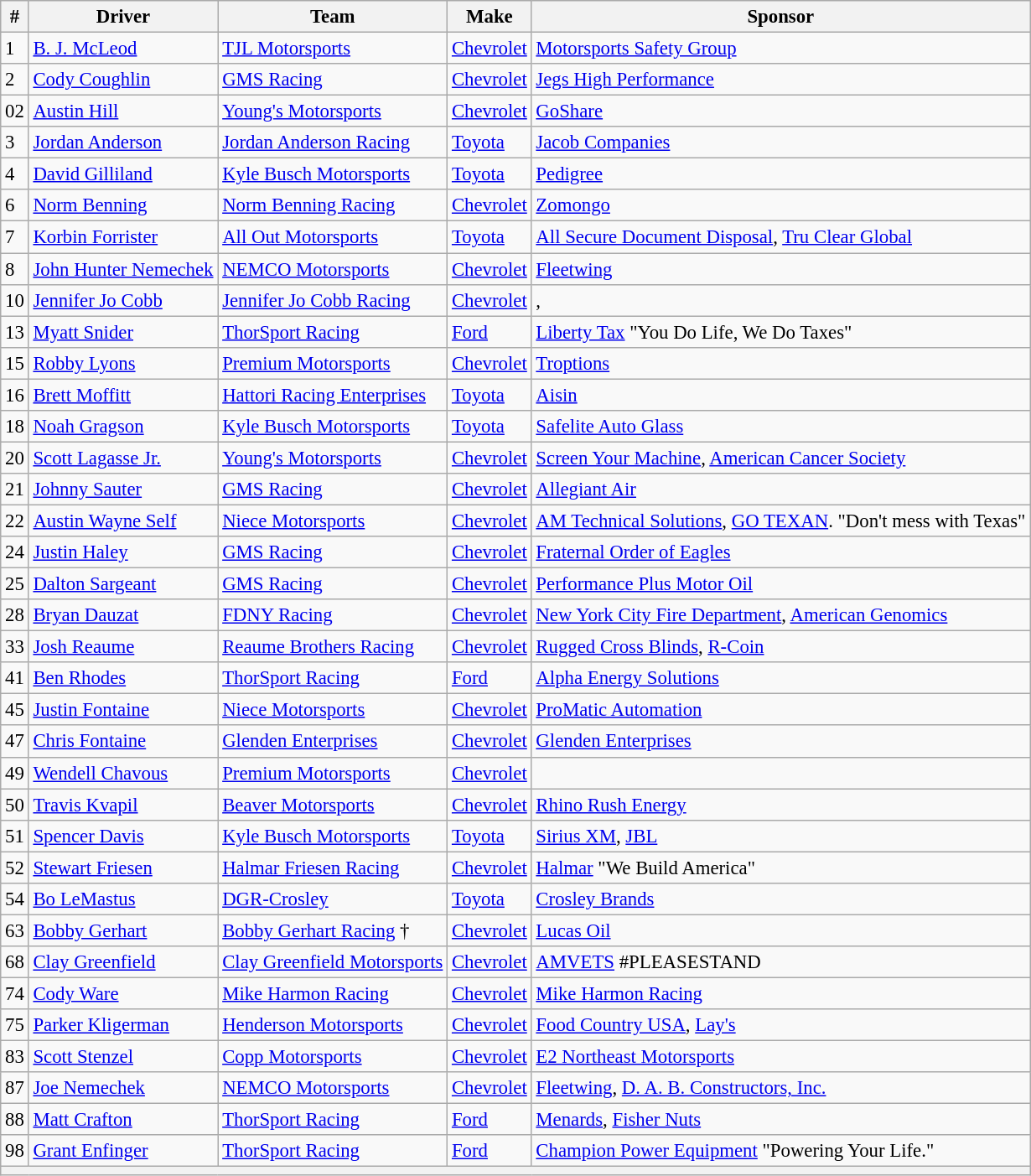<table class="wikitable" style="font-size:95%">
<tr>
<th>#</th>
<th>Driver</th>
<th>Team</th>
<th>Make</th>
<th>Sponsor</th>
</tr>
<tr>
<td>1</td>
<td><a href='#'>B. J. McLeod</a></td>
<td><a href='#'>TJL Motorsports</a></td>
<td><a href='#'>Chevrolet</a></td>
<td><a href='#'>Motorsports Safety Group</a></td>
</tr>
<tr>
<td>2</td>
<td><a href='#'>Cody Coughlin</a></td>
<td><a href='#'>GMS Racing</a></td>
<td><a href='#'>Chevrolet</a></td>
<td><a href='#'>Jegs High Performance</a></td>
</tr>
<tr>
<td>02</td>
<td><a href='#'>Austin Hill</a></td>
<td><a href='#'>Young's Motorsports</a></td>
<td><a href='#'>Chevrolet</a></td>
<td><a href='#'>GoShare</a></td>
</tr>
<tr>
<td>3</td>
<td><a href='#'>Jordan Anderson</a></td>
<td><a href='#'>Jordan Anderson Racing</a></td>
<td><a href='#'>Toyota</a></td>
<td><a href='#'>Jacob Companies</a></td>
</tr>
<tr>
<td>4</td>
<td><a href='#'>David Gilliland</a></td>
<td><a href='#'>Kyle Busch Motorsports</a></td>
<td><a href='#'>Toyota</a></td>
<td><a href='#'>Pedigree</a></td>
</tr>
<tr>
<td>6</td>
<td><a href='#'>Norm Benning</a></td>
<td><a href='#'>Norm Benning Racing</a></td>
<td><a href='#'>Chevrolet</a></td>
<td><a href='#'>Zomongo</a></td>
</tr>
<tr>
<td>7</td>
<td><a href='#'>Korbin Forrister</a></td>
<td><a href='#'>All Out Motorsports</a></td>
<td><a href='#'>Toyota</a></td>
<td><a href='#'>All Secure Document Disposal</a>, <a href='#'>Tru Clear Global</a></td>
</tr>
<tr>
<td>8</td>
<td><a href='#'>John Hunter Nemechek</a></td>
<td><a href='#'>NEMCO Motorsports</a></td>
<td><a href='#'>Chevrolet</a></td>
<td><a href='#'>Fleetwing</a></td>
</tr>
<tr>
<td>10</td>
<td><a href='#'>Jennifer Jo Cobb</a></td>
<td><a href='#'>Jennifer Jo Cobb Racing</a></td>
<td><a href='#'>Chevrolet</a></td>
<td>, </td>
</tr>
<tr>
<td>13</td>
<td><a href='#'>Myatt Snider</a></td>
<td><a href='#'>ThorSport Racing</a></td>
<td><a href='#'>Ford</a></td>
<td><a href='#'>Liberty Tax</a> "You Do Life, We Do Taxes"</td>
</tr>
<tr>
<td>15</td>
<td><a href='#'>Robby Lyons</a></td>
<td><a href='#'>Premium Motorsports</a></td>
<td><a href='#'>Chevrolet</a></td>
<td><a href='#'>Troptions</a></td>
</tr>
<tr>
<td>16</td>
<td><a href='#'>Brett Moffitt</a></td>
<td><a href='#'>Hattori Racing Enterprises</a></td>
<td><a href='#'>Toyota</a></td>
<td><a href='#'>Aisin</a></td>
</tr>
<tr>
<td>18</td>
<td><a href='#'>Noah Gragson</a></td>
<td><a href='#'>Kyle Busch Motorsports</a></td>
<td><a href='#'>Toyota</a></td>
<td><a href='#'>Safelite Auto Glass</a></td>
</tr>
<tr>
<td>20</td>
<td><a href='#'>Scott Lagasse Jr.</a></td>
<td><a href='#'>Young's Motorsports</a></td>
<td><a href='#'>Chevrolet</a></td>
<td><a href='#'>Screen Your Machine</a>, <a href='#'>American Cancer Society</a></td>
</tr>
<tr>
<td>21</td>
<td><a href='#'>Johnny Sauter</a></td>
<td><a href='#'>GMS Racing</a></td>
<td><a href='#'>Chevrolet</a></td>
<td><a href='#'>Allegiant Air</a></td>
</tr>
<tr>
<td>22</td>
<td><a href='#'>Austin Wayne Self</a></td>
<td><a href='#'>Niece Motorsports</a></td>
<td><a href='#'>Chevrolet</a></td>
<td><a href='#'>AM Technical Solutions</a>, <a href='#'>GO TEXAN</a>. "Don't mess with Texas"</td>
</tr>
<tr>
<td>24</td>
<td><a href='#'>Justin Haley</a></td>
<td><a href='#'>GMS Racing</a></td>
<td><a href='#'>Chevrolet</a></td>
<td><a href='#'>Fraternal Order of Eagles</a></td>
</tr>
<tr>
<td>25</td>
<td><a href='#'>Dalton Sargeant</a></td>
<td><a href='#'>GMS Racing</a></td>
<td><a href='#'>Chevrolet</a></td>
<td><a href='#'>Performance Plus Motor Oil</a></td>
</tr>
<tr>
<td>28</td>
<td><a href='#'>Bryan Dauzat</a></td>
<td><a href='#'>FDNY Racing</a></td>
<td><a href='#'>Chevrolet</a></td>
<td><a href='#'>New York City Fire Department</a>, <a href='#'>American Genomics</a></td>
</tr>
<tr>
<td>33</td>
<td><a href='#'>Josh Reaume</a></td>
<td><a href='#'>Reaume Brothers Racing</a></td>
<td><a href='#'>Chevrolet</a></td>
<td><a href='#'>Rugged Cross Blinds</a>, <a href='#'>R-Coin</a></td>
</tr>
<tr>
<td>41</td>
<td><a href='#'>Ben Rhodes</a></td>
<td><a href='#'>ThorSport Racing</a></td>
<td><a href='#'>Ford</a></td>
<td><a href='#'>Alpha Energy Solutions</a></td>
</tr>
<tr>
<td>45</td>
<td><a href='#'>Justin Fontaine</a></td>
<td><a href='#'>Niece Motorsports</a></td>
<td><a href='#'>Chevrolet</a></td>
<td><a href='#'>ProMatic Automation</a></td>
</tr>
<tr>
<td>47</td>
<td><a href='#'>Chris Fontaine</a></td>
<td><a href='#'>Glenden Enterprises</a></td>
<td><a href='#'>Chevrolet</a></td>
<td><a href='#'>Glenden Enterprises</a></td>
</tr>
<tr>
<td>49</td>
<td><a href='#'>Wendell Chavous</a></td>
<td><a href='#'>Premium Motorsports</a></td>
<td><a href='#'>Chevrolet</a></td>
<td></td>
</tr>
<tr>
<td>50</td>
<td><a href='#'>Travis Kvapil</a></td>
<td><a href='#'>Beaver Motorsports</a></td>
<td><a href='#'>Chevrolet</a></td>
<td><a href='#'>Rhino Rush Energy</a></td>
</tr>
<tr>
<td>51</td>
<td><a href='#'>Spencer Davis</a></td>
<td><a href='#'>Kyle Busch Motorsports</a></td>
<td><a href='#'>Toyota</a></td>
<td><a href='#'>Sirius XM</a>, <a href='#'>JBL</a></td>
</tr>
<tr>
<td>52</td>
<td><a href='#'>Stewart Friesen</a></td>
<td><a href='#'>Halmar Friesen Racing</a></td>
<td><a href='#'>Chevrolet</a></td>
<td><a href='#'>Halmar</a> "We Build America"</td>
</tr>
<tr>
<td>54</td>
<td><a href='#'>Bo LeMastus</a></td>
<td><a href='#'>DGR-Crosley</a></td>
<td><a href='#'>Toyota</a></td>
<td><a href='#'>Crosley Brands</a></td>
</tr>
<tr>
<td>63</td>
<td><a href='#'>Bobby Gerhart</a></td>
<td><a href='#'>Bobby Gerhart Racing</a> †</td>
<td><a href='#'>Chevrolet</a></td>
<td><a href='#'>Lucas Oil</a></td>
</tr>
<tr>
<td>68</td>
<td><a href='#'>Clay Greenfield</a></td>
<td><a href='#'>Clay Greenfield Motorsports</a></td>
<td><a href='#'>Chevrolet</a></td>
<td><a href='#'>AMVETS</a> #PLEASESTAND</td>
</tr>
<tr>
<td>74</td>
<td><a href='#'>Cody Ware</a></td>
<td><a href='#'>Mike Harmon Racing</a></td>
<td><a href='#'>Chevrolet</a></td>
<td><a href='#'>Mike Harmon Racing</a></td>
</tr>
<tr>
<td>75</td>
<td><a href='#'>Parker Kligerman</a></td>
<td><a href='#'>Henderson Motorsports</a></td>
<td><a href='#'>Chevrolet</a></td>
<td><a href='#'>Food Country USA</a>, <a href='#'>Lay's</a></td>
</tr>
<tr>
<td>83</td>
<td><a href='#'>Scott Stenzel</a></td>
<td><a href='#'>Copp Motorsports</a></td>
<td><a href='#'>Chevrolet</a></td>
<td><a href='#'>E2 Northeast Motorsports</a></td>
</tr>
<tr>
<td>87</td>
<td><a href='#'>Joe Nemechek</a></td>
<td><a href='#'>NEMCO Motorsports</a></td>
<td><a href='#'>Chevrolet</a></td>
<td><a href='#'>Fleetwing</a>, <a href='#'>D. A. B. Constructors, Inc.</a></td>
</tr>
<tr>
<td>88</td>
<td><a href='#'>Matt Crafton</a></td>
<td><a href='#'>ThorSport Racing</a></td>
<td><a href='#'>Ford</a></td>
<td><a href='#'>Menards</a>, <a href='#'>Fisher Nuts</a></td>
</tr>
<tr>
<td>98</td>
<td><a href='#'>Grant Enfinger</a></td>
<td><a href='#'>ThorSport Racing</a></td>
<td><a href='#'>Ford</a></td>
<td><a href='#'>Champion Power Equipment</a> "Powering Your Life."</td>
</tr>
<tr>
<th colspan="5"></th>
</tr>
</table>
